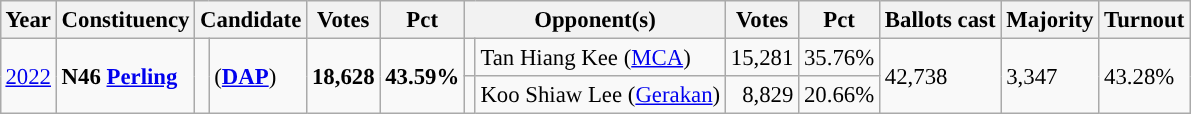<table class="wikitable" style="margin:0.5em ; font-size:95%">
<tr>
<th>Year</th>
<th>Constituency</th>
<th colspan=2>Candidate</th>
<th>Votes</th>
<th>Pct</th>
<th colspan=2>Opponent(s)</th>
<th>Votes</th>
<th>Pct</th>
<th>Ballots cast</th>
<th>Majority</th>
<th>Turnout</th>
</tr>
<tr>
<td rowspan=2><a href='#'>2022</a></td>
<td rowspan=2><strong>N46 <a href='#'>Perling</a></strong></td>
<td rowspan=2 ></td>
<td rowspan=2> (<a href='#'><strong>DAP</strong></a>)</td>
<td rowspan=2 align="right"><strong>18,628</strong></td>
<td rowspan=2><strong>43.59%</strong></td>
<td></td>
<td>Tan Hiang Kee (<a href='#'>MCA</a>)</td>
<td align="right">15,281</td>
<td>35.76%</td>
<td rowspan=2>42,738</td>
<td rowspan=2>3,347</td>
<td rowspan=2>43.28%</td>
</tr>
<tr>
<td></td>
<td>Koo Shiaw Lee (<a href='#'>Gerakan</a>)</td>
<td align="right">8,829</td>
<td>20.66%</td>
</tr>
</table>
